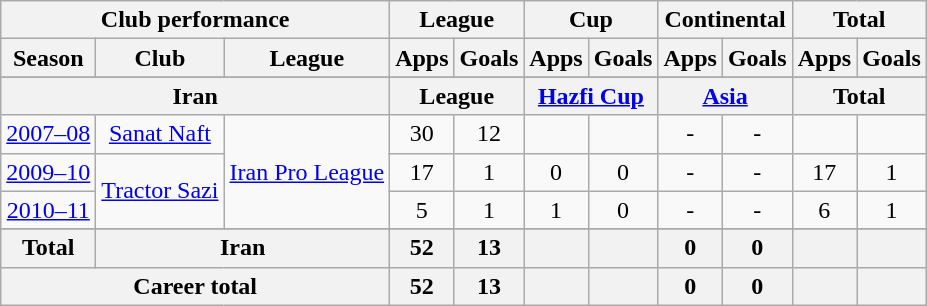<table class="wikitable" style="text-align:center">
<tr>
<th colspan=3>Club performance</th>
<th colspan=2>League</th>
<th colspan=2>Cup</th>
<th colspan=2>Continental</th>
<th colspan=2>Total</th>
</tr>
<tr>
<th>Season</th>
<th>Club</th>
<th>League</th>
<th>Apps</th>
<th>Goals</th>
<th>Apps</th>
<th>Goals</th>
<th>Apps</th>
<th>Goals</th>
<th>Apps</th>
<th>Goals</th>
</tr>
<tr>
</tr>
<tr>
<th colspan=3>Iran</th>
<th colspan=2>League</th>
<th colspan=2><a href='#'>Hazfi Cup</a></th>
<th colspan=2><a href='#'>Asia</a></th>
<th colspan=2>Total</th>
</tr>
<tr>
<td><a href='#'>2007–08</a></td>
<td rowspan="1"><a href='#'>Sanat Naft</a></td>
<td rowspan="3"><a href='#'>Iran Pro League</a></td>
<td>30</td>
<td>12</td>
<td></td>
<td></td>
<td>-</td>
<td>-</td>
<td></td>
<td></td>
</tr>
<tr>
<td><a href='#'>2009–10</a></td>
<td rowspan="2"><a href='#'>Tractor Sazi</a></td>
<td>17</td>
<td>1</td>
<td>0</td>
<td>0</td>
<td>-</td>
<td>-</td>
<td>17</td>
<td>1</td>
</tr>
<tr>
<td><a href='#'>2010–11</a></td>
<td>5</td>
<td>1</td>
<td>1</td>
<td>0</td>
<td>-</td>
<td>-</td>
<td>6</td>
<td>1</td>
</tr>
<tr>
</tr>
<tr>
<th rowspan=1>Total</th>
<th colspan=2>Iran</th>
<th>52</th>
<th>13</th>
<th></th>
<th></th>
<th>0</th>
<th>0</th>
<th></th>
<th></th>
</tr>
<tr>
<th colspan=3>Career total</th>
<th>52</th>
<th>13</th>
<th></th>
<th></th>
<th>0</th>
<th>0</th>
<th></th>
<th></th>
</tr>
</table>
